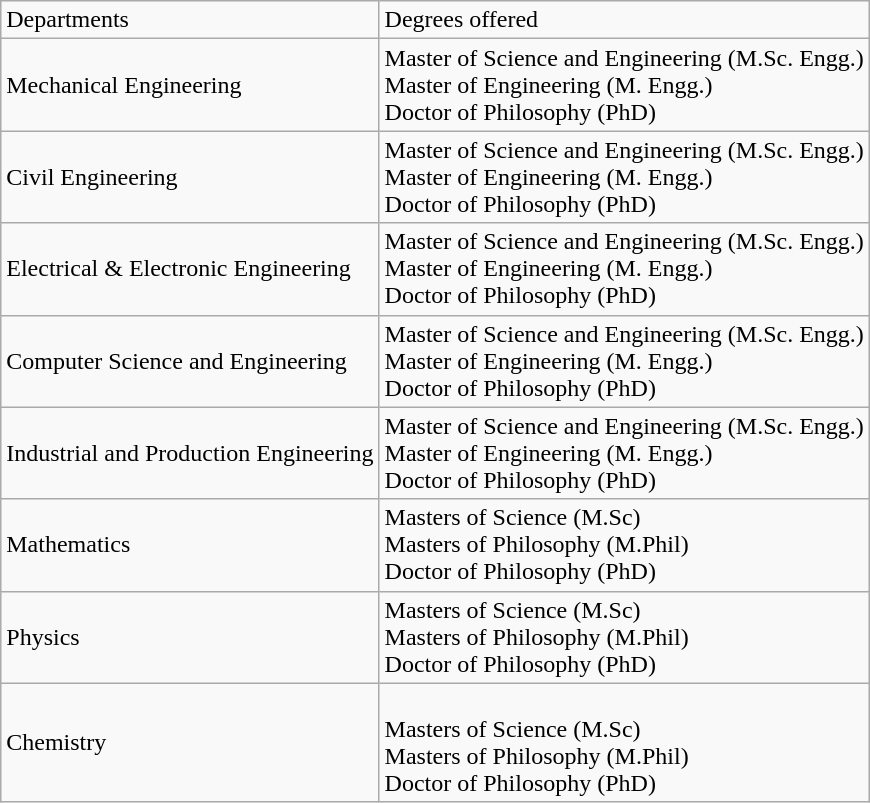<table class="wikitable">
<tr>
<td>Departments</td>
<td>Degrees offered</td>
</tr>
<tr>
<td>Mechanical Engineering</td>
<td>Master of Science and Engineering (M.Sc. Engg.)<br>Master of Engineering (M. Engg.)<br>Doctor of Philosophy (PhD)</td>
</tr>
<tr>
<td>Civil Engineering</td>
<td>Master of Science and Engineering (M.Sc. Engg.)<br>Master of Engineering (M. Engg.)<br>Doctor of Philosophy (PhD)</td>
</tr>
<tr>
<td>Electrical & Electronic Engineering</td>
<td>Master of Science and Engineering (M.Sc. Engg.)<br>Master of Engineering (M. Engg.)<br>Doctor of Philosophy (PhD)</td>
</tr>
<tr>
<td>Computer Science and Engineering</td>
<td>Master of Science and Engineering (M.Sc. Engg.)<br>Master of Engineering (M. Engg.)<br>Doctor of Philosophy (PhD)</td>
</tr>
<tr>
<td>Industrial and Production Engineering</td>
<td>Master of Science and Engineering (M.Sc. Engg.)<br>Master of Engineering (M. Engg.)<br>Doctor of Philosophy (PhD)</td>
</tr>
<tr>
<td>Mathematics</td>
<td>Masters of Science (M.Sc)<br>Masters of Philosophy (M.Phil)<br>Doctor of Philosophy (PhD)</td>
</tr>
<tr>
<td>Physics</td>
<td>Masters of Science (M.Sc)<br>Masters of Philosophy (M.Phil)<br>Doctor of Philosophy (PhD)</td>
</tr>
<tr>
<td>Chemistry</td>
<td><br>Masters of Science (M.Sc)<br>Masters of Philosophy (M.Phil)<br>Doctor of Philosophy (PhD)</td>
</tr>
</table>
